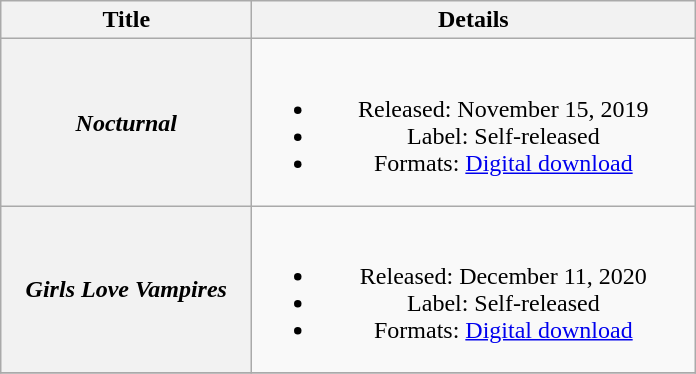<table class="wikitable plainrowheaders" style="text-align:center;">
<tr>
<th scope="col" style="width:10em;">Title</th>
<th scope="col" style="width:18em;">Details</th>
</tr>
<tr>
<th scope="row"><em>Nocturnal</em></th>
<td><br><ul><li>Released: November 15, 2019</li><li>Label: Self-released</li><li>Formats: <a href='#'>Digital download</a></li></ul></td>
</tr>
<tr>
<th scope="row"><em>Girls Love Vampires</em></th>
<td><br><ul><li>Released: December 11, 2020</li><li>Label: Self-released</li><li>Formats: <a href='#'>Digital download</a></li></ul></td>
</tr>
<tr>
</tr>
</table>
